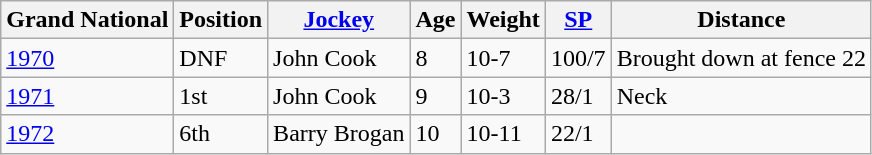<table class="wikitable sortable">
<tr>
<th>Grand National</th>
<th>Position</th>
<th><a href='#'>Jockey</a></th>
<th>Age</th>
<th>Weight</th>
<th><a href='#'>SP</a></th>
<th>Distance</th>
</tr>
<tr>
<td><a href='#'>1970</a></td>
<td>DNF</td>
<td>John Cook</td>
<td>8</td>
<td>10-7</td>
<td>100/7</td>
<td>Brought down at fence 22</td>
</tr>
<tr>
<td><a href='#'>1971</a></td>
<td>1st</td>
<td>John Cook</td>
<td>9</td>
<td>10-3</td>
<td>28/1</td>
<td>Neck</td>
</tr>
<tr>
<td><a href='#'>1972</a></td>
<td>6th</td>
<td>Barry Brogan</td>
<td>10</td>
<td>10-11</td>
<td>22/1</td>
<td></td>
</tr>
</table>
